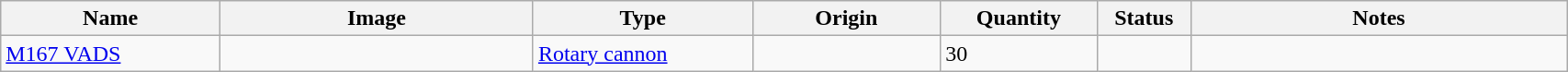<table class="wikitable" style="width:90%;">
<tr>
<th width=14%>Name</th>
<th width=20%>Image</th>
<th width=14%>Type</th>
<th width=12%>Origin</th>
<th width=10%>Quantity</th>
<th width=06%>Status</th>
<th width=24%>Notes</th>
</tr>
<tr>
<td><a href='#'>M167 VADS</a></td>
<td></td>
<td><a href='#'>Rotary cannon</a></td>
<td></td>
<td>30</td>
<td></td>
<td></td>
</tr>
</table>
